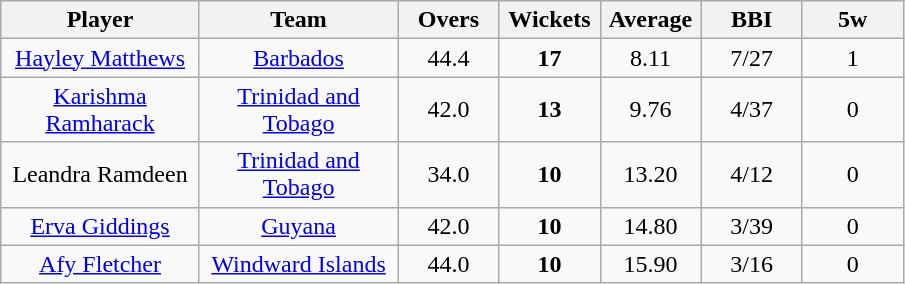<table class="wikitable" style="text-align:center">
<tr>
<th width=125>Player</th>
<th width=125>Team</th>
<th width=60>Overs</th>
<th width=60>Wickets</th>
<th width=60>Average</th>
<th width=60>BBI</th>
<th width=60>5w</th>
</tr>
<tr>
<td><a href='#'>Hayley Matthews</a></td>
<td><a href='#'>Barbados</a></td>
<td>44.4</td>
<td><strong>17</strong></td>
<td>8.11</td>
<td>7/27</td>
<td>1</td>
</tr>
<tr>
<td><a href='#'>Karishma Ramharack</a></td>
<td><a href='#'>Trinidad and Tobago</a></td>
<td>42.0</td>
<td><strong>13</strong></td>
<td>9.76</td>
<td>4/37</td>
<td>0</td>
</tr>
<tr>
<td>Leandra Ramdeen</td>
<td><a href='#'>Trinidad and Tobago</a></td>
<td>34.0</td>
<td><strong>10</strong></td>
<td>13.20</td>
<td>4/12</td>
<td>0</td>
</tr>
<tr>
<td><a href='#'>Erva Giddings</a></td>
<td><a href='#'>Guyana</a></td>
<td>42.0</td>
<td><strong>10</strong></td>
<td>14.80</td>
<td>3/39</td>
<td>0</td>
</tr>
<tr>
<td><a href='#'>Afy Fletcher</a></td>
<td><a href='#'>Windward Islands</a></td>
<td>44.0</td>
<td><strong>10</strong></td>
<td>15.90</td>
<td>3/16</td>
<td>0</td>
</tr>
</table>
